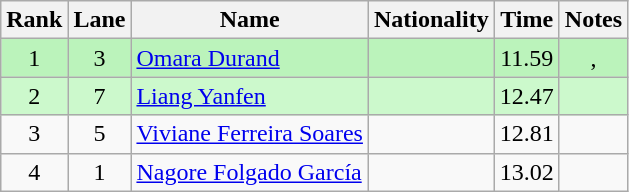<table class="wikitable sortable" style="text-align:center">
<tr>
<th>Rank</th>
<th>Lane</th>
<th>Name</th>
<th>Nationality</th>
<th>Time</th>
<th>Notes</th>
</tr>
<tr bgcolor=bbf3bb>
<td>1</td>
<td>3</td>
<td align="left"><a href='#'>Omara Durand</a></td>
<td align="left"></td>
<td>11.59</td>
<td>, </td>
</tr>
<tr bgcolor=ccf9cc>
<td>2</td>
<td>7</td>
<td align="left"><a href='#'>Liang Yanfen</a></td>
<td align="left"></td>
<td>12.47</td>
<td></td>
</tr>
<tr>
<td>3</td>
<td>5</td>
<td align="left"><a href='#'>Viviane Ferreira Soares</a></td>
<td align="left"></td>
<td>12.81</td>
<td></td>
</tr>
<tr>
<td>4</td>
<td>1</td>
<td align="left"><a href='#'>Nagore Folgado García</a></td>
<td align="left"></td>
<td>13.02</td>
<td></td>
</tr>
</table>
